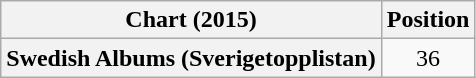<table class="wikitable plainrowheaders" style="text-align:center">
<tr>
<th scope="col">Chart (2015)</th>
<th scope="col">Position</th>
</tr>
<tr>
<th scope="row">Swedish Albums (Sverigetopplistan)</th>
<td>36</td>
</tr>
</table>
